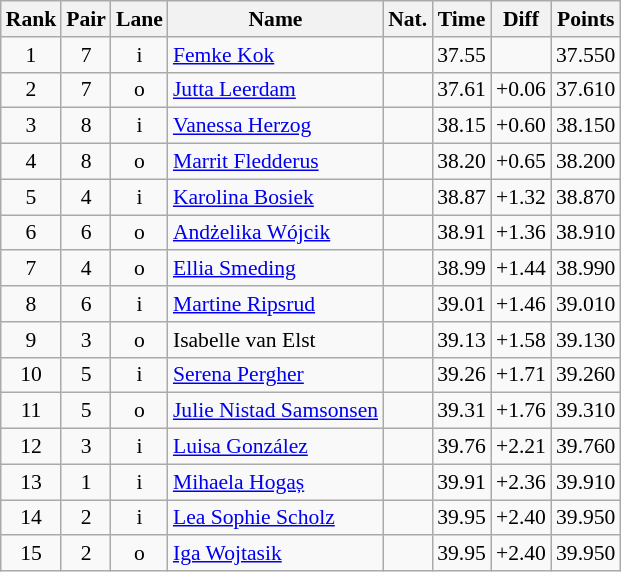<table class="wikitable sortable" style="text-align:center; font-size:90%">
<tr>
<th>Rank</th>
<th>Pair</th>
<th>Lane</th>
<th>Name</th>
<th>Nat.</th>
<th>Time</th>
<th>Diff</th>
<th>Points</th>
</tr>
<tr>
<td>1</td>
<td>7</td>
<td>i</td>
<td align=left><a href='#'>Femke Kok</a></td>
<td></td>
<td>37.55</td>
<td></td>
<td>37.550</td>
</tr>
<tr>
<td>2</td>
<td>7</td>
<td>o</td>
<td align=left><a href='#'>Jutta Leerdam</a></td>
<td></td>
<td>37.61</td>
<td>+0.06</td>
<td>37.610</td>
</tr>
<tr>
<td>3</td>
<td>8</td>
<td>i</td>
<td align=left><a href='#'>Vanessa Herzog</a></td>
<td></td>
<td>38.15</td>
<td>+0.60</td>
<td>38.150</td>
</tr>
<tr>
<td>4</td>
<td>8</td>
<td>o</td>
<td align=left><a href='#'>Marrit Fledderus</a></td>
<td></td>
<td>38.20</td>
<td>+0.65</td>
<td>38.200</td>
</tr>
<tr>
<td>5</td>
<td>4</td>
<td>i</td>
<td align=left><a href='#'>Karolina Bosiek</a></td>
<td></td>
<td>38.87</td>
<td>+1.32</td>
<td>38.870</td>
</tr>
<tr>
<td>6</td>
<td>6</td>
<td>o</td>
<td align=left><a href='#'>Andżelika Wójcik</a></td>
<td></td>
<td>38.91</td>
<td>+1.36</td>
<td>38.910</td>
</tr>
<tr>
<td>7</td>
<td>4</td>
<td>o</td>
<td align=left><a href='#'>Ellia Smeding</a></td>
<td></td>
<td>38.99</td>
<td>+1.44</td>
<td>38.990</td>
</tr>
<tr>
<td>8</td>
<td>6</td>
<td>i</td>
<td align=left><a href='#'>Martine Ripsrud</a></td>
<td></td>
<td>39.01</td>
<td>+1.46</td>
<td>39.010</td>
</tr>
<tr>
<td>9</td>
<td>3</td>
<td>o</td>
<td align=left>Isabelle van Elst</td>
<td></td>
<td>39.13</td>
<td>+1.58</td>
<td>39.130</td>
</tr>
<tr>
<td>10</td>
<td>5</td>
<td>i</td>
<td align=left><a href='#'>Serena Pergher</a></td>
<td></td>
<td>39.26</td>
<td>+1.71</td>
<td>39.260</td>
</tr>
<tr>
<td>11</td>
<td>5</td>
<td>o</td>
<td align=left><a href='#'>Julie Nistad Samsonsen</a></td>
<td></td>
<td>39.31</td>
<td>+1.76</td>
<td>39.310</td>
</tr>
<tr>
<td>12</td>
<td>3</td>
<td>i</td>
<td align=left><a href='#'>Luisa González</a></td>
<td></td>
<td>39.76</td>
<td>+2.21</td>
<td>39.760</td>
</tr>
<tr>
<td>13</td>
<td>1</td>
<td>i</td>
<td align=left><a href='#'>Mihaela Hogaș</a></td>
<td></td>
<td>39.91</td>
<td>+2.36</td>
<td>39.910</td>
</tr>
<tr>
<td>14</td>
<td>2</td>
<td>i</td>
<td align=left><a href='#'>Lea Sophie Scholz</a></td>
<td></td>
<td>39.95</td>
<td>+2.40</td>
<td>39.950</td>
</tr>
<tr>
<td>15</td>
<td>2</td>
<td>o</td>
<td align=left><a href='#'>Iga Wojtasik</a></td>
<td></td>
<td>39.95</td>
<td>+2.40</td>
<td>39.950</td>
</tr>
</table>
